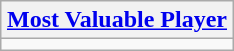<table class=wikitable style="text-align:center; margin:auto">
<tr>
<th><a href='#'>Most Valuable Player</a></th>
</tr>
<tr>
<td></td>
</tr>
</table>
